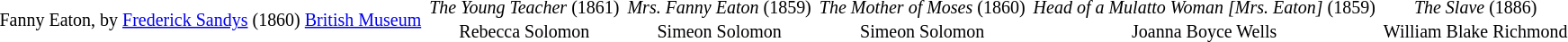<table class="toccolours" border="0" cellpadding="2" cellspacing="2" style="margin:1em auto; text-align:center;">
<tr>
<td></td>
<td></td>
<td></td>
<td></td>
<td></td>
<td></td>
</tr>
<tr>
<td><small>Fanny Eaton, by <a href='#'>Frederick Sandys</a> (1860) <a href='#'>British Museum</a></small></td>
<td><small><em>The Young Teacher</em> (1861)<br>Rebecca Solomon</small></td>
<td><small><em>Mrs. Fanny Eaton</em> (1859)<br>Simeon Solomon</small></td>
<td><small><em>The Mother of Moses</em> (1860)<br>Simeon Solomon</small></td>
<td><small><em>Head of a Mulatto Woman [Mrs. Eaton]</em> (1859)<br>Joanna Boyce Wells</small></td>
<td><small><em>The Slave</em> (1886)<br>William Blake Richmond</small></td>
</tr>
</table>
